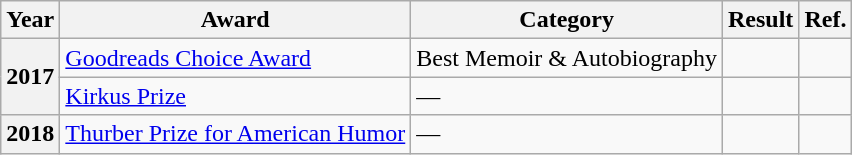<table class="wikitable">
<tr>
<th>Year</th>
<th>Award</th>
<th>Category</th>
<th>Result</th>
<th>Ref.</th>
</tr>
<tr>
<th rowspan="2">2017</th>
<td><a href='#'>Goodreads Choice Award</a></td>
<td>Best Memoir & Autobiography</td>
<td></td>
<td></td>
</tr>
<tr>
<td><a href='#'>Kirkus Prize</a></td>
<td>—</td>
<td></td>
<td></td>
</tr>
<tr>
<th>2018</th>
<td><a href='#'>Thurber Prize for American Humor</a></td>
<td>—</td>
<td></td>
<td></td>
</tr>
</table>
